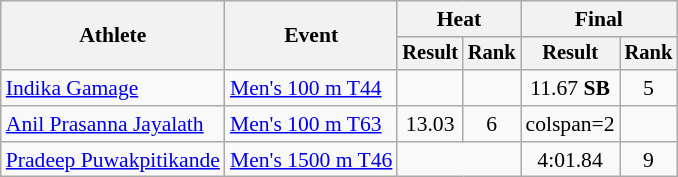<table class="wikitable" style="font-size:90%">
<tr>
<th rowspan="2">Athlete</th>
<th rowspan="2">Event</th>
<th colspan="2">Heat</th>
<th colspan="2">Final</th>
</tr>
<tr style="font-size:95%">
<th>Result</th>
<th>Rank</th>
<th>Result</th>
<th>Rank</th>
</tr>
<tr align=center>
<td align=left><a href='#'>Indika Gamage</a></td>
<td align=left><a href='#'>Men's 100 m T44</a></td>
<td></td>
<td></td>
<td>11.67 <strong>SB</strong></td>
<td>5</td>
</tr>
<tr align=center>
<td align=left><a href='#'>Anil Prasanna Jayalath</a></td>
<td align=left><a href='#'>Men's 100 m T63</a></td>
<td>13.03</td>
<td>6</td>
<td>colspan=2 </td>
</tr>
<tr align=center>
<td align=left><a href='#'>Pradeep Puwakpitikande</a></td>
<td align=left><a href='#'>Men's 1500 m T46</a></td>
<td colspan="2"></td>
<td>4:01.84</td>
<td>9</td>
</tr>
</table>
